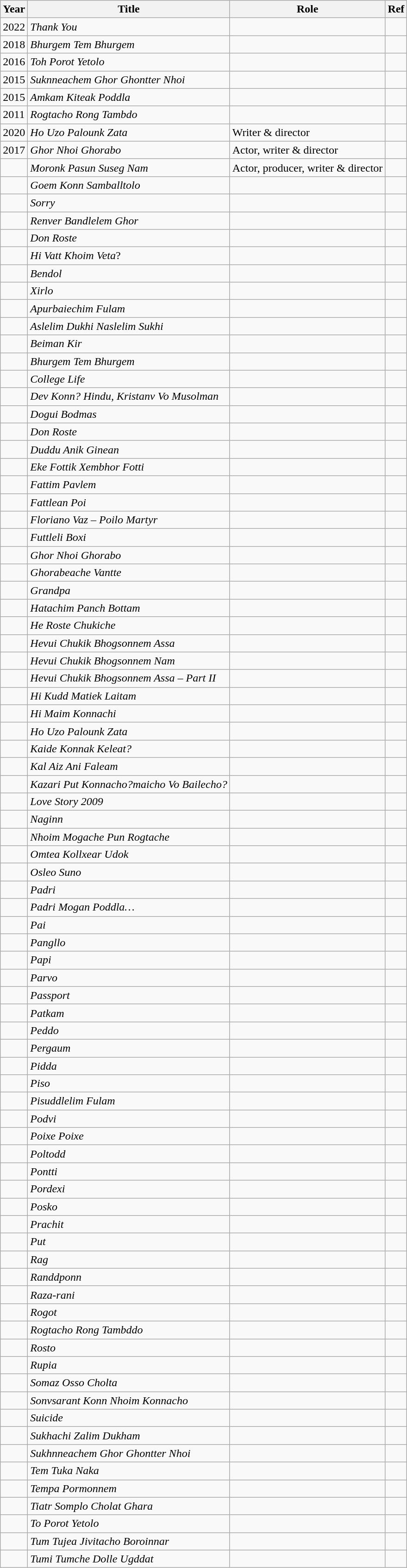<table class="wikitable sortable">
<tr>
<th>Year</th>
<th>Title</th>
<th>Role</th>
<th>Ref</th>
</tr>
<tr>
<td>2022</td>
<td><em>Thank You</em></td>
<td></td>
<td></td>
</tr>
<tr>
<td>2018</td>
<td><em>Bhurgem Tem Bhurgem</em></td>
<td></td>
<td></td>
</tr>
<tr>
<td>2016</td>
<td><em>Toh Porot Yetolo</em></td>
<td></td>
<td></td>
</tr>
<tr>
<td>2015</td>
<td><em>Suknneachem Ghor Ghontter Nhoi</em></td>
<td></td>
<td></td>
</tr>
<tr>
<td>2015</td>
<td><em>Amkam Kiteak Poddla</em></td>
<td></td>
<td></td>
</tr>
<tr>
<td>2011</td>
<td><em>Rogtacho Rong Tambdo</em></td>
<td></td>
<td></td>
</tr>
<tr>
<td>2020</td>
<td><em>Ho Uzo Palounk Zata</em></td>
<td>Writer & director</td>
<td></td>
</tr>
<tr>
<td>2017</td>
<td><em>Ghor Nhoi Ghorabo</em></td>
<td>Actor, writer & director</td>
<td></td>
</tr>
<tr>
<td></td>
<td><em>Moronk Pasun Suseg Nam</em></td>
<td>Actor, producer, writer & director</td>
<td></td>
</tr>
<tr>
<td></td>
<td><em>Goem Konn Samballtolo</em></td>
<td></td>
<td></td>
</tr>
<tr>
<td></td>
<td><em>Sorry</em></td>
<td></td>
<td></td>
</tr>
<tr>
<td></td>
<td><em>Renver Bandlelem Ghor</em></td>
<td></td>
<td></td>
</tr>
<tr>
<td></td>
<td><em>Don Roste</em></td>
<td></td>
<td></td>
</tr>
<tr>
<td></td>
<td><em>Hi Vatt Khoim Veta</em>?</td>
<td></td>
<td></td>
</tr>
<tr>
<td></td>
<td><em>Bendol</em></td>
<td></td>
<td></td>
</tr>
<tr>
<td></td>
<td><em>Xirlo</em></td>
<td></td>
<td></td>
</tr>
<tr>
<td></td>
<td><em>Apurbaiechim Fulam</em></td>
<td></td>
<td></td>
</tr>
<tr>
<td></td>
<td><em>Aslelim Dukhi Naslelim Sukhi</em></td>
<td></td>
<td></td>
</tr>
<tr>
<td></td>
<td><em>Beiman Kir</em></td>
<td></td>
<td></td>
</tr>
<tr>
<td></td>
<td><em>Bhurgem Tem Bhurgem</em></td>
<td></td>
<td></td>
</tr>
<tr>
<td></td>
<td><em>College Life</em></td>
<td></td>
<td></td>
</tr>
<tr>
<td></td>
<td><em>Dev Konn? Hindu, Kristanv Vo Musolman</em></td>
<td></td>
<td></td>
</tr>
<tr>
<td></td>
<td><em>Dogui Bodmas</em></td>
<td></td>
<td></td>
</tr>
<tr>
<td></td>
<td><em>Don Roste</em></td>
<td></td>
<td></td>
</tr>
<tr>
<td></td>
<td><em>Duddu Anik Ginean</em></td>
<td></td>
<td></td>
</tr>
<tr>
<td></td>
<td><em>Eke Fottik Xembhor Fotti</em></td>
<td></td>
<td></td>
</tr>
<tr>
<td></td>
<td><em>Fattim Pavlem</em></td>
<td></td>
<td></td>
</tr>
<tr>
<td></td>
<td><em>Fattlean Poi</em></td>
<td></td>
<td></td>
</tr>
<tr>
<td></td>
<td><em>Floriano Vaz – Poilo Martyr</em></td>
<td></td>
<td></td>
</tr>
<tr>
<td></td>
<td><em>Futtleli Boxi</em></td>
<td></td>
<td></td>
</tr>
<tr>
<td></td>
<td><em>Ghor Nhoi Ghorabo</em></td>
<td></td>
<td></td>
</tr>
<tr>
<td></td>
<td><em>Ghorabeache Vantte</em></td>
<td></td>
<td></td>
</tr>
<tr>
<td></td>
<td><em>Grandpa</em></td>
<td></td>
<td></td>
</tr>
<tr>
<td></td>
<td><em>Hatachim Panch Bottam</em></td>
<td></td>
<td></td>
</tr>
<tr>
<td></td>
<td><em>He Roste Chukiche</em></td>
<td></td>
<td></td>
</tr>
<tr>
<td></td>
<td><em>Hevui Chukik Bhogsonnem Assa</em></td>
<td></td>
<td></td>
</tr>
<tr>
<td></td>
<td><em>Hevui Chukik Bhogsonnem Nam</em></td>
<td></td>
<td></td>
</tr>
<tr>
<td></td>
<td><em>Hevui Chukik Bhogsonnem Assa – Part II</em></td>
<td></td>
<td></td>
</tr>
<tr>
<td></td>
<td><em>Hi Kudd Matiek Laitam</em></td>
<td></td>
<td></td>
</tr>
<tr>
<td></td>
<td><em>Hi Maim Konnachi</em></td>
<td></td>
<td></td>
</tr>
<tr>
<td></td>
<td><em>Ho Uzo Palounk Zata</em></td>
<td></td>
<td></td>
</tr>
<tr>
<td></td>
<td><em>Kaide Konnak Keleat?</em></td>
<td></td>
<td></td>
</tr>
<tr>
<td></td>
<td><em>Kal Aiz Ani Faleam</em></td>
<td></td>
<td></td>
</tr>
<tr>
<td></td>
<td><em>Kazari Put Konnacho?maicho Vo Bailecho?</em></td>
<td></td>
<td></td>
</tr>
<tr>
<td></td>
<td><em>Love Story 2009</em></td>
<td></td>
<td></td>
</tr>
<tr>
<td></td>
<td><em>Naginn</em></td>
<td></td>
<td></td>
</tr>
<tr>
<td></td>
<td><em>Nhoim Mogache Pun Rogtache</em></td>
<td></td>
<td></td>
</tr>
<tr>
<td></td>
<td><em>Omtea Kollxear Udok</em></td>
<td></td>
<td></td>
</tr>
<tr>
<td></td>
<td><em>Osleo Suno</em></td>
<td></td>
<td></td>
</tr>
<tr>
<td></td>
<td><em>Padri</em></td>
<td></td>
<td></td>
</tr>
<tr>
<td></td>
<td><em>Padri Mogan Poddla…</em></td>
<td></td>
<td></td>
</tr>
<tr>
<td></td>
<td><em>Pai</em></td>
<td></td>
<td></td>
</tr>
<tr>
<td></td>
<td><em>Pangllo</em></td>
<td></td>
<td></td>
</tr>
<tr>
<td></td>
<td><em>Papi</em></td>
<td></td>
<td></td>
</tr>
<tr>
<td></td>
<td><em>Parvo</em></td>
<td></td>
<td></td>
</tr>
<tr>
<td></td>
<td><em>Passport</em></td>
<td></td>
<td></td>
</tr>
<tr>
<td></td>
<td><em>Patkam</em></td>
<td></td>
<td></td>
</tr>
<tr>
<td></td>
<td><em>Peddo</em></td>
<td></td>
<td></td>
</tr>
<tr>
<td></td>
<td><em>Pergaum</em></td>
<td></td>
<td></td>
</tr>
<tr>
<td></td>
<td><em>Pidda</em></td>
<td></td>
<td></td>
</tr>
<tr>
<td></td>
<td><em>Piso</em></td>
<td></td>
<td></td>
</tr>
<tr>
<td></td>
<td><em>Pisuddlelim Fulam</em></td>
<td></td>
<td></td>
</tr>
<tr>
<td></td>
<td><em>Podvi</em></td>
<td></td>
<td></td>
</tr>
<tr>
<td></td>
<td><em>Poixe Poixe</em></td>
<td></td>
</tr>
<tr>
<td></td>
<td><em>Poltodd</em></td>
<td></td>
<td></td>
</tr>
<tr>
<td></td>
<td><em>Pontti</em></td>
<td></td>
<td></td>
</tr>
<tr>
<td></td>
<td><em>Pordexi</em></td>
<td></td>
<td></td>
</tr>
<tr>
<td></td>
<td><em>Posko</em></td>
<td></td>
<td></td>
</tr>
<tr>
<td></td>
<td><em>Prachit</em></td>
<td></td>
<td></td>
</tr>
<tr>
<td></td>
<td><em>Put</em></td>
<td></td>
<td></td>
</tr>
<tr>
<td></td>
<td><em>Rag</em></td>
<td></td>
<td></td>
</tr>
<tr>
<td></td>
<td><em>Randdponn</em></td>
<td></td>
<td></td>
</tr>
<tr>
<td></td>
<td><em>Raza-rani</em></td>
<td></td>
<td></td>
</tr>
<tr>
<td></td>
<td><em>Rogot</em></td>
<td></td>
<td></td>
</tr>
<tr>
<td></td>
<td><em>Rogtacho Rong Tambddo</em></td>
<td></td>
<td></td>
</tr>
<tr>
<td></td>
<td><em>Rosto</em></td>
<td></td>
<td></td>
</tr>
<tr>
<td></td>
<td><em>Rupia</em></td>
<td></td>
<td></td>
</tr>
<tr>
<td></td>
<td><em>Somaz Osso Cholta</em></td>
<td></td>
<td></td>
</tr>
<tr>
<td></td>
<td><em>Sonvsarant Konn Nhoim Konnacho</em></td>
<td></td>
<td></td>
</tr>
<tr>
<td></td>
<td><em>Suicide</em></td>
<td></td>
<td></td>
</tr>
<tr>
<td></td>
<td><em>Sukhachi Zalim Dukham</em></td>
<td></td>
<td></td>
</tr>
<tr>
<td></td>
<td><em>Sukhnneachem Ghor Ghontter Nhoi</em></td>
<td></td>
<td></td>
</tr>
<tr>
<td></td>
<td><em>Tem Tuka Naka</em></td>
<td></td>
<td></td>
</tr>
<tr>
<td></td>
<td><em>Tempa Pormonnem</em></td>
<td></td>
<td></td>
</tr>
<tr>
<td></td>
<td><em>Tiatr Somplo Cholat Ghara</em></td>
<td></td>
<td></td>
</tr>
<tr>
<td></td>
<td><em>To Porot Yetolo</em></td>
<td></td>
<td></td>
</tr>
<tr>
<td></td>
<td><em>Tum Tujea Jivitacho Boroinnar</em></td>
<td></td>
<td></td>
</tr>
<tr>
<td></td>
<td><em>Tumi Tumche Dolle Ugddat</em></td>
<td></td>
<td></td>
</tr>
</table>
